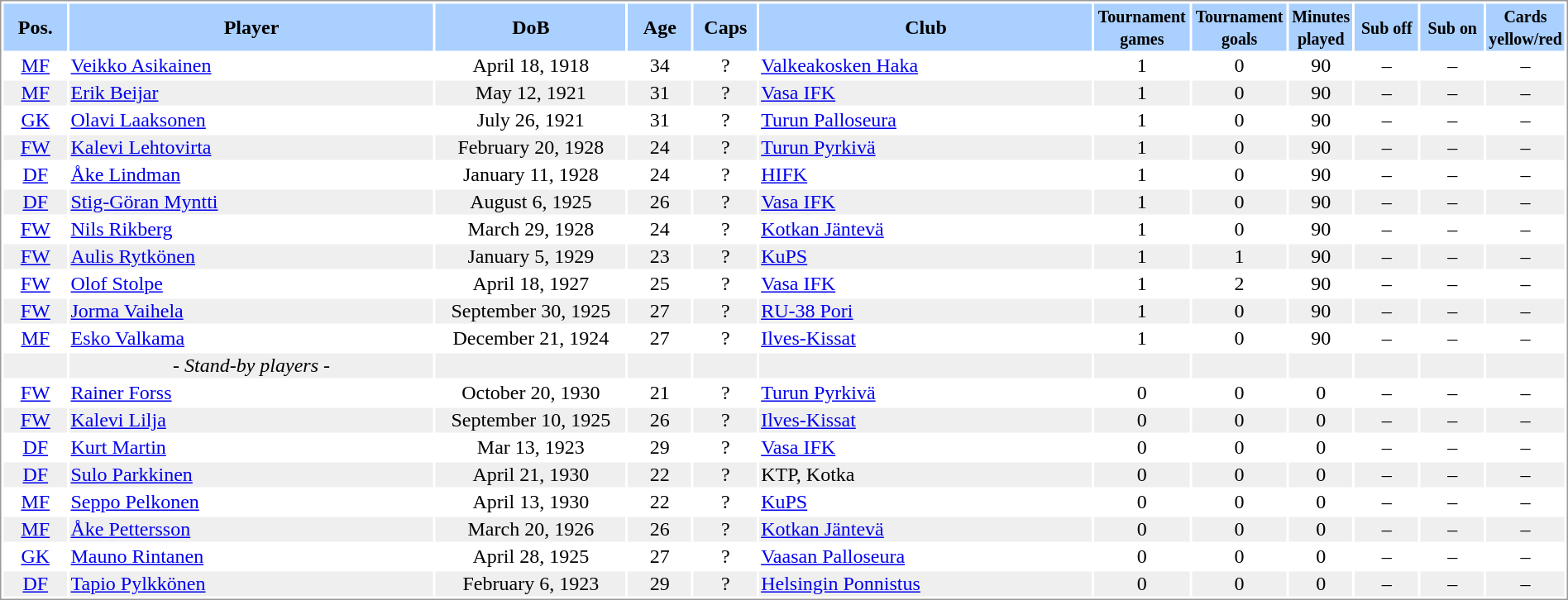<table border="0" width="100%" style="border: 1px solid #999; background-color:#FFFFFF; text-align:center">
<tr align="center" bgcolor="#AAD0FF">
<th width=4%>Pos.</th>
<th width=23%>Player</th>
<th width=12%>DoB</th>
<th width=4%>Age</th>
<th width=4%>Caps</th>
<th width=21%>Club</th>
<th width=6%><small>Tournament<br>games</small></th>
<th width=6%><small>Tournament<br>goals</small></th>
<th width=4%><small>Minutes<br>played</small></th>
<th width=4%><small>Sub off</small></th>
<th width=4%><small>Sub on</small></th>
<th width=4%><small>Cards<br>yellow/red</small></th>
</tr>
<tr>
<td><a href='#'>MF</a></td>
<td align="left"><a href='#'>Veikko Asikainen</a></td>
<td>April 18, 1918</td>
<td>34</td>
<td>?</td>
<td align="left"> <a href='#'>Valkeakosken Haka</a></td>
<td>1</td>
<td>0</td>
<td>90</td>
<td>–</td>
<td>–</td>
<td>–</td>
</tr>
<tr bgcolor="#EFEFEF">
<td><a href='#'>MF</a></td>
<td align="left"><a href='#'>Erik Beijar</a></td>
<td>May 12, 1921</td>
<td>31</td>
<td>?</td>
<td align="left"> <a href='#'>Vasa IFK</a></td>
<td>1</td>
<td>0</td>
<td>90</td>
<td>–</td>
<td>–</td>
<td>–</td>
</tr>
<tr>
<td><a href='#'>GK</a></td>
<td align="left"><a href='#'>Olavi Laaksonen</a></td>
<td>July 26, 1921</td>
<td>31</td>
<td>?</td>
<td align="left"> <a href='#'>Turun Palloseura</a></td>
<td>1</td>
<td>0</td>
<td>90</td>
<td>–</td>
<td>–</td>
<td>–</td>
</tr>
<tr bgcolor="#EFEFEF">
<td><a href='#'>FW</a></td>
<td align="left"><a href='#'>Kalevi Lehtovirta</a></td>
<td>February 20, 1928</td>
<td>24</td>
<td>?</td>
<td align="left"> <a href='#'>Turun Pyrkivä</a></td>
<td>1</td>
<td>0</td>
<td>90</td>
<td>–</td>
<td>–</td>
<td>–</td>
</tr>
<tr>
<td><a href='#'>DF</a></td>
<td align="left"><a href='#'>Åke Lindman</a></td>
<td>January 11, 1928</td>
<td>24</td>
<td>?</td>
<td align="left"> <a href='#'>HIFK</a></td>
<td>1</td>
<td>0</td>
<td>90</td>
<td>–</td>
<td>–</td>
<td>–</td>
</tr>
<tr bgcolor="#EFEFEF">
<td><a href='#'>DF</a></td>
<td align="left"><a href='#'>Stig-Göran Myntti</a></td>
<td>August 6, 1925</td>
<td>26</td>
<td>?</td>
<td align="left"> <a href='#'>Vasa IFK</a></td>
<td>1</td>
<td>0</td>
<td>90</td>
<td>–</td>
<td>–</td>
<td>–</td>
</tr>
<tr>
<td><a href='#'>FW</a></td>
<td align="left"><a href='#'>Nils Rikberg</a></td>
<td>March 29, 1928</td>
<td>24</td>
<td>?</td>
<td align="left"> <a href='#'>Kotkan Jäntevä</a></td>
<td>1</td>
<td>0</td>
<td>90</td>
<td>–</td>
<td>–</td>
<td>–</td>
</tr>
<tr bgcolor="#EFEFEF">
<td><a href='#'>FW</a></td>
<td align="left"><a href='#'>Aulis Rytkönen</a></td>
<td>January 5, 1929</td>
<td>23</td>
<td>?</td>
<td align="left"> <a href='#'>KuPS</a></td>
<td>1</td>
<td>1</td>
<td>90</td>
<td>–</td>
<td>–</td>
<td>–</td>
</tr>
<tr>
<td><a href='#'>FW</a></td>
<td align="left"><a href='#'>Olof Stolpe</a></td>
<td>April 18, 1927</td>
<td>25</td>
<td>?</td>
<td align="left"> <a href='#'>Vasa IFK</a></td>
<td>1</td>
<td>2</td>
<td>90</td>
<td>–</td>
<td>–</td>
<td>–</td>
</tr>
<tr bgcolor="#EFEFEF">
<td><a href='#'>FW</a></td>
<td align="left"><a href='#'>Jorma Vaihela</a></td>
<td>September 30, 1925</td>
<td>27</td>
<td>?</td>
<td align="left"> <a href='#'>RU-38 Pori</a></td>
<td>1</td>
<td>0</td>
<td>90</td>
<td>–</td>
<td>–</td>
<td>–</td>
</tr>
<tr>
<td><a href='#'>MF</a></td>
<td align="left"><a href='#'>Esko Valkama</a></td>
<td>December 21, 1924</td>
<td>27</td>
<td>?</td>
<td align="left"> <a href='#'>Ilves-Kissat</a></td>
<td>1</td>
<td>0</td>
<td>90</td>
<td>–</td>
<td>–</td>
<td>–</td>
</tr>
<tr bgcolor="#EFEFEF">
<td></td>
<td>- <em>Stand-by players</em> -</td>
<td></td>
<td></td>
<td></td>
<td></td>
<td></td>
<td></td>
<td></td>
<td></td>
<td></td>
<td></td>
</tr>
<tr>
<td><a href='#'>FW</a></td>
<td align="left"><a href='#'>Rainer Forss</a></td>
<td>October 20, 1930</td>
<td>21</td>
<td>?</td>
<td align="left"> <a href='#'>Turun Pyrkivä</a></td>
<td>0</td>
<td>0</td>
<td>0</td>
<td>–</td>
<td>–</td>
<td>–</td>
</tr>
<tr bgcolor="#EFEFEF">
<td><a href='#'>FW</a></td>
<td align="left"><a href='#'>Kalevi Lilja</a></td>
<td>September 10, 1925</td>
<td>26</td>
<td>?</td>
<td align="left"> <a href='#'>Ilves-Kissat</a></td>
<td>0</td>
<td>0</td>
<td>0</td>
<td>–</td>
<td>–</td>
<td>–</td>
</tr>
<tr>
<td><a href='#'>DF</a></td>
<td align="left"><a href='#'>Kurt Martin</a></td>
<td>Маr 13, 1923</td>
<td>29</td>
<td>?</td>
<td align="left"> <a href='#'>Vasa IFK</a></td>
<td>0</td>
<td>0</td>
<td>0</td>
<td>–</td>
<td>–</td>
<td>–</td>
</tr>
<tr bgcolor="#EFEFEF">
<td><a href='#'>DF</a></td>
<td align="left"><a href='#'>Sulo Parkkinen</a></td>
<td>April 21, 1930</td>
<td>22</td>
<td>?</td>
<td align="left"> KTP, Kotka</td>
<td>0</td>
<td>0</td>
<td>0</td>
<td>–</td>
<td>–</td>
<td>–</td>
</tr>
<tr>
<td><a href='#'>MF</a></td>
<td align="left"><a href='#'>Seppo Pelkonen</a></td>
<td>April 13, 1930</td>
<td>22</td>
<td>?</td>
<td align="left"> <a href='#'>KuPS</a></td>
<td>0</td>
<td>0</td>
<td>0</td>
<td>–</td>
<td>–</td>
<td>–</td>
</tr>
<tr bgcolor="#EFEFEF">
<td><a href='#'>MF</a></td>
<td align="left"><a href='#'>Åke Pettersson</a></td>
<td>March 20, 1926</td>
<td>26</td>
<td>?</td>
<td align="left"> <a href='#'>Kotkan Jäntevä</a></td>
<td>0</td>
<td>0</td>
<td>0</td>
<td>–</td>
<td>–</td>
<td>–</td>
</tr>
<tr>
<td><a href='#'>GK</a></td>
<td align="left"><a href='#'>Mauno Rintanen</a></td>
<td>April 28, 1925</td>
<td>27</td>
<td>?</td>
<td align="left"> <a href='#'>Vaasan Palloseura</a></td>
<td>0</td>
<td>0</td>
<td>0</td>
<td>–</td>
<td>–</td>
<td>–</td>
</tr>
<tr bgcolor="#EFEFEF">
<td><a href='#'>DF</a></td>
<td align="left"><a href='#'>Tapio Pylkkönen</a></td>
<td>February 6, 1923</td>
<td>29</td>
<td>?</td>
<td align="left"> <a href='#'>Helsingin Ponnistus</a></td>
<td>0</td>
<td>0</td>
<td>0</td>
<td>–</td>
<td>–</td>
<td>–</td>
</tr>
</table>
